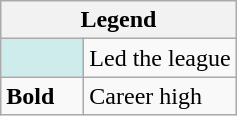<table class="wikitable mw-collapsible">
<tr>
<th colspan="2">Legend</th>
</tr>
<tr>
<td style="background:#cfecec; width:3em;"></td>
<td>Led the league</td>
</tr>
<tr>
<td><strong>Bold</strong></td>
<td>Career high</td>
</tr>
</table>
